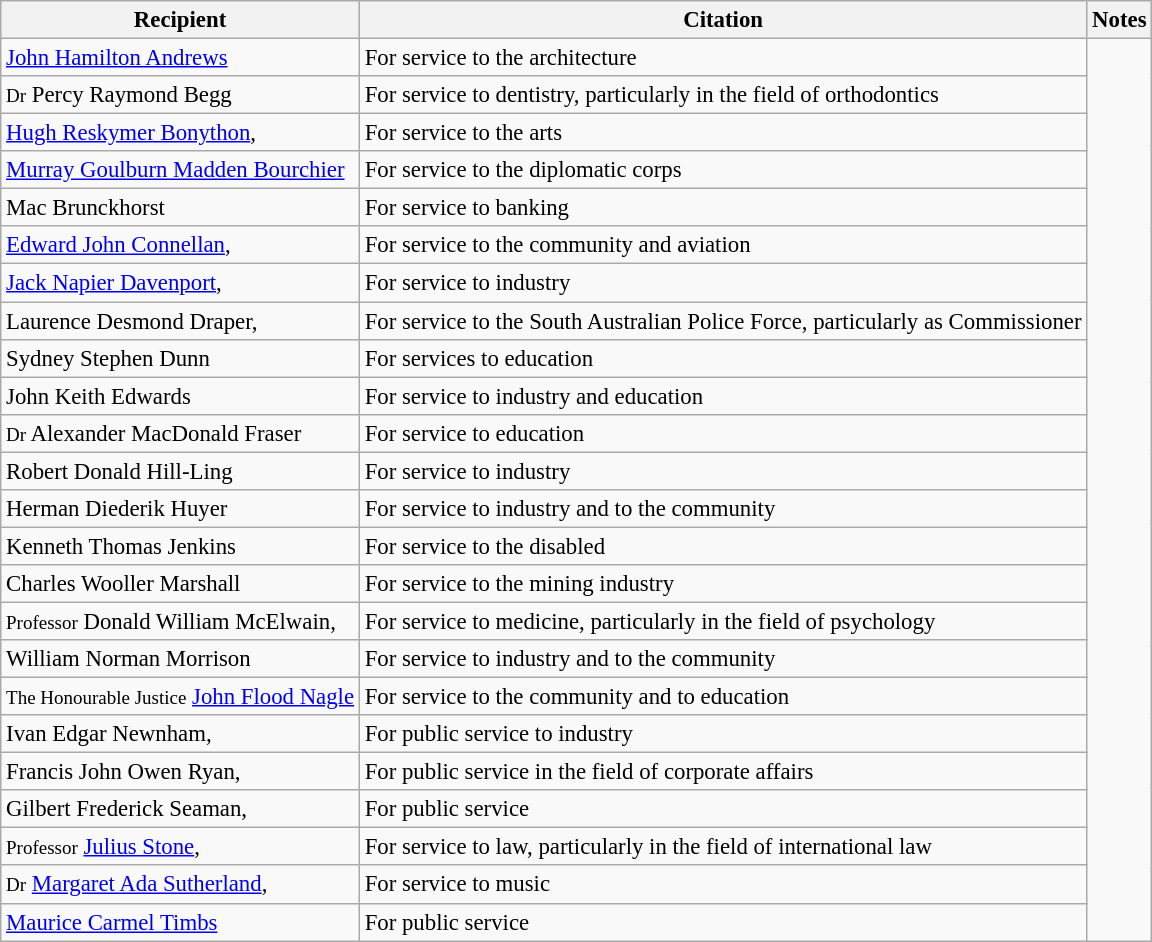<table class="wikitable" style="font-size:95%;">
<tr>
<th>Recipient</th>
<th>Citation</th>
<th>Notes</th>
</tr>
<tr>
<td><a href='#'>John Hamilton Andrews</a></td>
<td>For service to the architecture</td>
<td rowspan="24"></td>
</tr>
<tr>
<td><small>Dr</small> Percy Raymond Begg</td>
<td>For service to dentistry, particularly in the field of orthodontics</td>
</tr>
<tr>
<td><a href='#'>Hugh Reskymer Bonython</a>, </td>
<td>For service to the arts</td>
</tr>
<tr>
<td><a href='#'>Murray Goulburn Madden Bourchier</a></td>
<td>For service to the diplomatic corps</td>
</tr>
<tr>
<td>Mac Brunckhorst</td>
<td>For service to banking</td>
</tr>
<tr>
<td><a href='#'>Edward John Connellan</a>, </td>
<td>For service to the community and aviation</td>
</tr>
<tr>
<td><a href='#'>Jack Napier Davenport</a>, </td>
<td>For service to industry</td>
</tr>
<tr>
<td>Laurence Desmond Draper, </td>
<td>For service to the South Australian Police Force, particularly as Commissioner</td>
</tr>
<tr>
<td>Sydney Stephen Dunn</td>
<td>For services to education</td>
</tr>
<tr>
<td>John Keith Edwards</td>
<td>For service to industry and education</td>
</tr>
<tr>
<td><small>Dr</small> Alexander MacDonald Fraser</td>
<td>For service to education</td>
</tr>
<tr>
<td>Robert Donald Hill-Ling</td>
<td>For service to industry</td>
</tr>
<tr>
<td>Herman Diederik Huyer</td>
<td>For service to industry and to the community</td>
</tr>
<tr>
<td>Kenneth Thomas Jenkins</td>
<td>For service to the disabled</td>
</tr>
<tr>
<td>Charles Wooller Marshall</td>
<td>For service to the mining industry</td>
</tr>
<tr>
<td><small>Professor</small> Donald William McElwain, </td>
<td>For service to medicine, particularly in the field of psychology</td>
</tr>
<tr>
<td>William Norman Morrison</td>
<td>For service to industry and to the community</td>
</tr>
<tr>
<td><small>The Honourable Justice</small> <a href='#'>John Flood Nagle</a></td>
<td>For service to the community and to education</td>
</tr>
<tr>
<td>Ivan Edgar Newnham, </td>
<td>For public service to industry</td>
</tr>
<tr>
<td>Francis John Owen Ryan, </td>
<td>For public service in the field of corporate affairs</td>
</tr>
<tr>
<td>Gilbert Frederick Seaman, </td>
<td>For public service</td>
</tr>
<tr>
<td><small>Professor</small> <a href='#'>Julius Stone</a>, </td>
<td>For service to law, particularly in the field of international law</td>
</tr>
<tr>
<td><small>Dr</small> <a href='#'>Margaret Ada Sutherland</a>, </td>
<td>For service to music</td>
</tr>
<tr>
<td><a href='#'>Maurice Carmel Timbs</a></td>
<td>For public service</td>
</tr>
</table>
